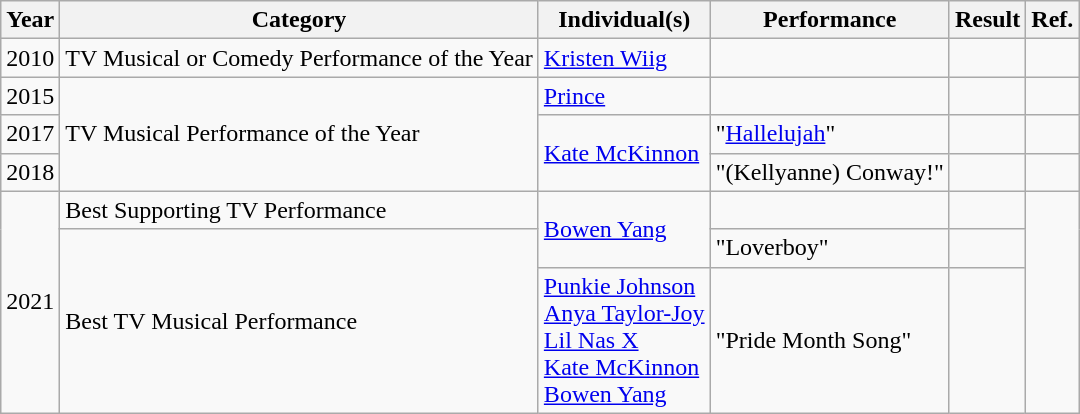<table class="wikitable">
<tr>
<th>Year</th>
<th>Category</th>
<th>Individual(s)</th>
<th>Performance</th>
<th>Result</th>
<th>Ref.</th>
</tr>
<tr>
<td>2010</td>
<td>TV Musical or Comedy Performance of the Year</td>
<td><a href='#'>Kristen Wiig</a></td>
<td></td>
<td></td>
<td align="center"></td>
</tr>
<tr>
<td>2015</td>
<td rowspan="3">TV Musical Performance of the Year</td>
<td><a href='#'>Prince</a></td>
<td></td>
<td></td>
<td align="center"></td>
</tr>
<tr>
<td>2017</td>
<td rowspan="2"><a href='#'>Kate McKinnon</a></td>
<td>"<a href='#'>Hallelujah</a>"</td>
<td></td>
<td align="center"></td>
</tr>
<tr>
<td>2018</td>
<td>"(Kellyanne) Conway!"</td>
<td></td>
<td align="center"></td>
</tr>
<tr>
<td rowspan="3">2021</td>
<td>Best Supporting TV Performance</td>
<td rowspan="2"><a href='#'>Bowen Yang</a></td>
<td></td>
<td></td>
<td rowspan="3" align="center"></td>
</tr>
<tr>
<td rowspan="2">Best TV Musical Performance</td>
<td>"Loverboy"</td>
<td></td>
</tr>
<tr>
<td><a href='#'>Punkie Johnson</a> <br> <a href='#'>Anya Taylor-Joy</a> <br> <a href='#'>Lil Nas X</a> <br> <a href='#'>Kate McKinnon</a> <br> <a href='#'>Bowen Yang</a></td>
<td>"Pride Month Song"</td>
<td></td>
</tr>
</table>
